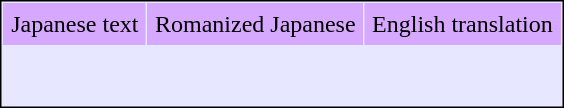<table align=center cellpadding="5" cellspacing="1" style="border:1px solid black; background-color:#e7e8ff;">
<tr align=center bgcolor=#d7a8ff>
<td>Japanese text</td>
<td>Romanized Japanese</td>
<td>English translation</td>
</tr>
<tr valign=top>
<td><br></td>
<td><br></td>
<td><br></td>
</tr>
<tr>
<td colspan=2></td>
</tr>
</table>
